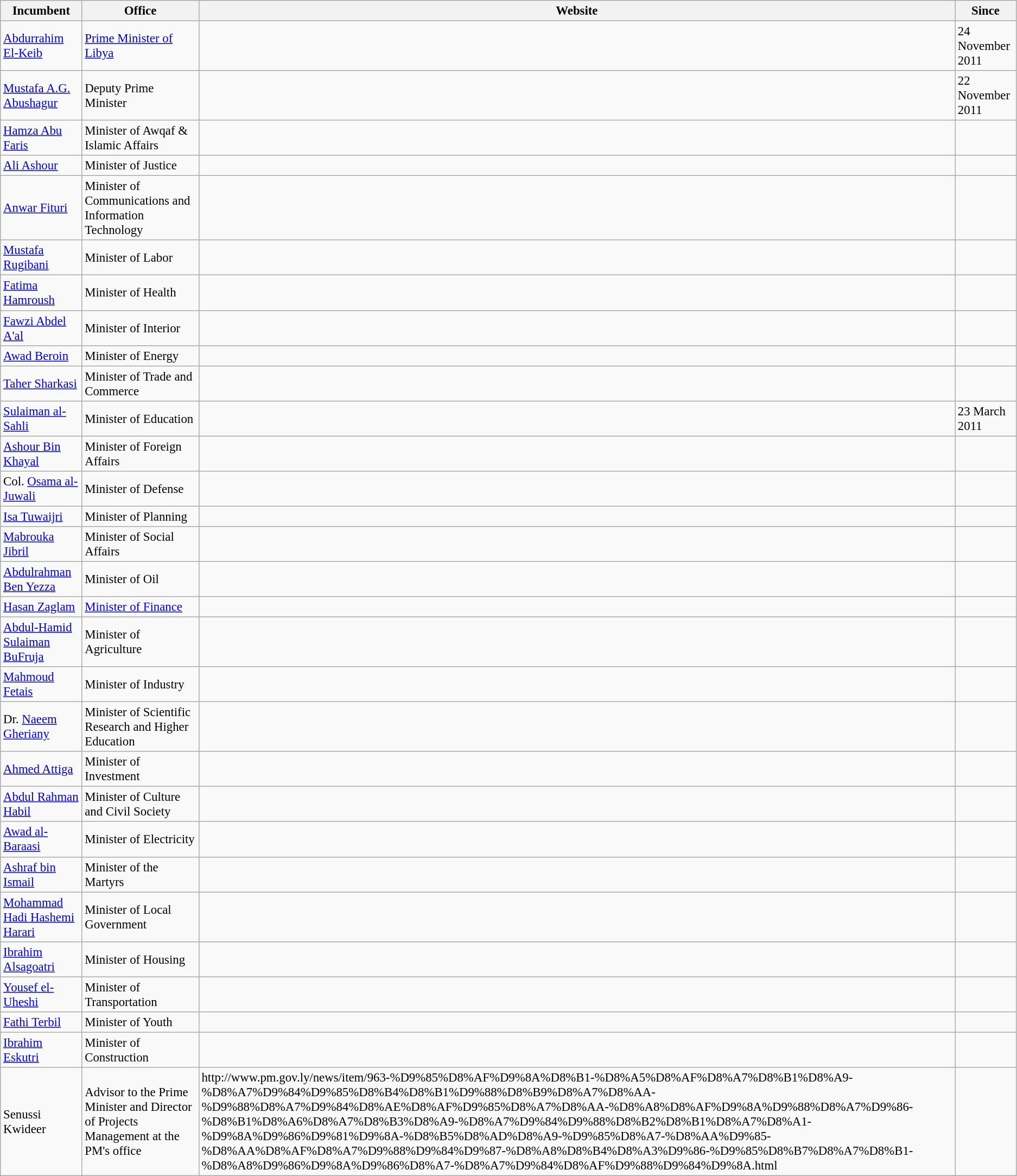<table class="wikitable" style="font-size: 95%;">
<tr>
<th>Incumbent</th>
<th>Office</th>
<th>Website</th>
<th>Since</th>
</tr>
<tr>
<td><a href='#'>Abdurrahim El-Keib</a></td>
<td><a href='#'>Prime Minister of Libya</a></td>
<td></td>
<td>24 November 2011</td>
</tr>
<tr>
<td><a href='#'>Mustafa A.G. Abushagur</a></td>
<td>Deputy Prime Minister</td>
<td></td>
<td>22 November 2011</td>
</tr>
<tr>
<td><a href='#'>Hamza Abu Faris</a></td>
<td>Minister of Awqaf & Islamic Affairs</td>
<td></td>
<td></td>
</tr>
<tr>
<td><a href='#'>Ali Ashour</a></td>
<td>Minister of Justice</td>
<td></td>
<td></td>
</tr>
<tr>
<td><a href='#'>Anwar Fituri</a></td>
<td>Minister of Communications and Information Technology</td>
<td></td>
<td></td>
</tr>
<tr>
<td><a href='#'>Mustafa Rugibani</a></td>
<td>Minister of Labor</td>
<td></td>
<td></td>
</tr>
<tr>
<td><a href='#'>Fatima Hamroush</a></td>
<td>Minister of Health</td>
<td></td>
<td></td>
</tr>
<tr>
<td><a href='#'>Fawzi Abdel A'al</a></td>
<td>Minister of Interior</td>
<td> </td>
<td></td>
</tr>
<tr>
<td><a href='#'>Awad Beroin</a></td>
<td>Minister of Energy</td>
<td></td>
<td></td>
</tr>
<tr>
<td><a href='#'>Taher Sharkasi</a></td>
<td>Minister of Trade and Commerce</td>
<td> </td>
<td></td>
</tr>
<tr>
<td><a href='#'>Sulaiman al-Sahli</a></td>
<td>Minister of Education</td>
<td></td>
<td>23 March 2011</td>
</tr>
<tr>
<td><a href='#'>Ashour Bin Khayal</a></td>
<td>Minister of Foreign Affairs</td>
<td></td>
<td></td>
</tr>
<tr>
<td>Col. <a href='#'>Osama al-Juwali</a></td>
<td>Minister of Defense</td>
<td></td>
<td></td>
</tr>
<tr>
<td><a href='#'>Isa Tuwaijri</a></td>
<td>Minister of Planning</td>
<td></td>
<td></td>
</tr>
<tr>
<td><a href='#'>Mabrouka Jibril</a></td>
<td>Minister of Social Affairs</td>
<td></td>
<td></td>
</tr>
<tr>
<td><a href='#'>Abdulrahman Ben Yezza</a></td>
<td>Minister of Oil</td>
<td></td>
<td></td>
</tr>
<tr>
<td><a href='#'>Hasan Zaglam</a></td>
<td><a href='#'>Minister of Finance</a></td>
<td> </td>
<td></td>
</tr>
<tr>
<td><a href='#'>Abdul-Hamid Sulaiman BuFruja</a></td>
<td>Minister of Agriculture</td>
<td></td>
<td></td>
</tr>
<tr>
<td><a href='#'>Mahmoud Fetais</a></td>
<td>Minister of Industry</td>
<td> </td>
<td></td>
</tr>
<tr>
<td>Dr. <a href='#'>Naeem Gheriany</a></td>
<td>Minister of Scientific Research and Higher Education</td>
<td></td>
<td></td>
</tr>
<tr>
<td><a href='#'>Ahmed Attiga</a></td>
<td>Minister of Investment</td>
<td></td>
<td></td>
</tr>
<tr>
<td><a href='#'>Abdul Rahman Habil</a></td>
<td>Minister of Culture and Civil Society</td>
<td></td>
<td></td>
</tr>
<tr>
<td><a href='#'>Awad al-Baraasi</a></td>
<td>Minister of Electricity</td>
<td></td>
<td></td>
</tr>
<tr>
<td><a href='#'>Ashraf bin Ismail</a></td>
<td>Minister of the Martyrs</td>
<td></td>
<td></td>
</tr>
<tr>
<td><a href='#'>Mohammad Hadi Hashemi Harari</a></td>
<td>Minister of Local Government</td>
<td></td>
<td></td>
</tr>
<tr>
<td><a href='#'>Ibrahim Alsagoatri</a></td>
<td>Minister of Housing</td>
<td></td>
<td></td>
</tr>
<tr>
<td><a href='#'>Yousef el-Uheshi</a></td>
<td>Minister of Transportation</td>
<td></td>
<td></td>
</tr>
<tr>
<td><a href='#'>Fathi Terbil</a></td>
<td>Minister of Youth</td>
<td> </td>
<td></td>
</tr>
<tr>
<td><a href='#'>Ibrahim Eskutri</a></td>
<td>Minister of Construction</td>
<td></td>
<td></td>
</tr>
<tr>
<td>Senussi Kwideer</td>
<td>Advisor to the Prime Minister and Director of Projects Management at the PM's office</td>
<td>http://www.pm.gov.ly/news/item/963-%D9%85%D8%AF%D9%8A%D8%B1-%D8%A5%D8%AF%D8%A7%D8%B1%D8%A9-%D8%A7%D9%84%D9%85%D8%B4%D8%B1%D9%88%D8%B9%D8%A7%D8%AA-%D9%88%D8%A7%D9%84%D8%AE%D8%AF%D9%85%D8%A7%D8%AA-%D8%A8%D8%AF%D9%8A%D9%88%D8%A7%D9%86-%D8%B1%D8%A6%D8%A7%D8%B3%D8%A9-%D8%A7%D9%84%D9%88%D8%B2%D8%B1%D8%A7%D8%A1-%D9%8A%D9%86%D9%81%D9%8A-%D8%B5%D8%AD%D8%A9-%D9%85%D8%A7-%D8%AA%D9%85-%D8%AA%D8%AF%D8%A7%D9%88%D9%84%D9%87-%D8%A8%D8%B4%D8%A3%D9%86-%D9%85%D8%B7%D8%A7%D8%B1-%D8%A8%D9%86%D9%8A%D9%86%D8%A7-%D8%A7%D9%84%D8%AF%D9%88%D9%84%D9%8A.html </td>
</tr>
</table>
